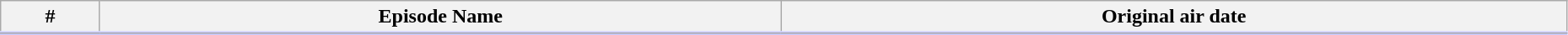<table class="wikitable" width="98%" style="background:#FFF;">
<tr style="border-bottom:3px solid #CCF">
<th>#</th>
<th>Episode Name</th>
<th>Original air date</th>
</tr>
<tr>
</tr>
</table>
